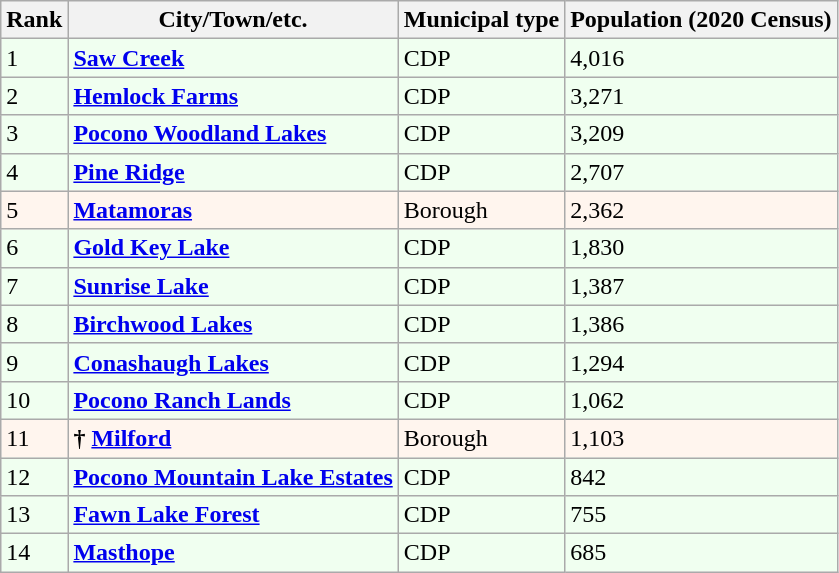<table class="wikitable sortable">
<tr>
<th>Rank</th>
<th>City/Town/etc.</th>
<th>Municipal type</th>
<th>Population (2020 Census)</th>
</tr>
<tr style="background-color:#F0FFF0;">
<td>1</td>
<td><strong><a href='#'>Saw Creek</a></strong></td>
<td>CDP</td>
<td>4,016</td>
</tr>
<tr style="background-color:#F0FFF0;">
<td>2</td>
<td><strong><a href='#'>Hemlock Farms</a></strong></td>
<td>CDP</td>
<td>3,271</td>
</tr>
<tr style="background-color:#F0FFF0;">
<td>3</td>
<td><strong><a href='#'>Pocono Woodland Lakes</a></strong></td>
<td>CDP</td>
<td>3,209</td>
</tr>
<tr style="background-color:#F0FFF0;">
<td>4</td>
<td><strong><a href='#'>Pine Ridge</a></strong></td>
<td>CDP</td>
<td>2,707</td>
</tr>
<tr style="background-color:#FFF5EE;">
<td>5</td>
<td><strong><a href='#'>Matamoras</a></strong></td>
<td>Borough</td>
<td>2,362</td>
</tr>
<tr style="background-color:#F0FFF0;">
<td>6</td>
<td><strong><a href='#'>Gold Key Lake</a></strong></td>
<td>CDP</td>
<td>1,830</td>
</tr>
<tr style="background-color:#F0FFF0;">
<td>7</td>
<td><strong><a href='#'>Sunrise Lake</a></strong></td>
<td>CDP</td>
<td>1,387</td>
</tr>
<tr style="background-color:#F0FFF0;">
<td>8</td>
<td><strong><a href='#'>Birchwood Lakes</a></strong></td>
<td>CDP</td>
<td>1,386</td>
</tr>
<tr style="background-color:#F0FFF0;">
<td>9</td>
<td><strong><a href='#'>Conashaugh Lakes</a></strong></td>
<td>CDP</td>
<td>1,294</td>
</tr>
<tr style="background-color:#F0FFF0;">
<td>10</td>
<td><strong><a href='#'>Pocono Ranch Lands</a></strong></td>
<td>CDP</td>
<td>1,062</td>
</tr>
<tr style="background-color:#FFF5EE;">
<td>11</td>
<td><strong>†</strong> <strong><a href='#'>Milford</a></strong></td>
<td>Borough</td>
<td>1,103</td>
</tr>
<tr style="background-color:#F0FFF0;">
<td>12</td>
<td><strong><a href='#'>Pocono Mountain Lake Estates</a></strong></td>
<td>CDP</td>
<td>842</td>
</tr>
<tr style="background-color:#F0FFF0;">
<td>13</td>
<td><strong><a href='#'>Fawn Lake Forest</a></strong></td>
<td>CDP</td>
<td>755</td>
</tr>
<tr style="background-color:#F0FFF0;">
<td>14</td>
<td><strong><a href='#'>Masthope</a></strong></td>
<td>CDP</td>
<td>685</td>
</tr>
</table>
